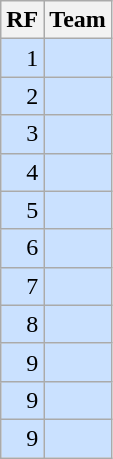<table class="wikitable">
<tr>
<th>RF</th>
<th>Team</th>
</tr>
<tr bgcolor="#CAE1FF" align="right">
<td>1</td>
<td align="left"></td>
</tr>
<tr bgcolor="#CAE1FF" align="right">
<td>2</td>
<td align="left"></td>
</tr>
<tr bgcolor="#CAE1FF" align="right">
<td>3</td>
<td align="left"></td>
</tr>
<tr bgcolor="#CAE1FF" align="right">
<td>4</td>
<td align="left"></td>
</tr>
<tr bgcolor="#CAE1FF" align="right">
<td>5</td>
<td align="left"></td>
</tr>
<tr bgcolor="#CAE1FF" align="right">
<td>6</td>
<td align="left"></td>
</tr>
<tr bgcolor="#CAE1FF" align="right">
<td>7</td>
<td align="left"></td>
</tr>
<tr bgcolor="#CAE1FF" align="right">
<td>8</td>
<td align="left"></td>
</tr>
<tr bgcolor="#CAE1FF" align="right">
<td>9</td>
<td align="left"></td>
</tr>
<tr bgcolor="#CAE1FF" align="right">
<td>9</td>
<td align="left"></td>
</tr>
<tr bgcolor="#CAE1FF" align="right">
<td>9</td>
<td align="left"></td>
</tr>
</table>
